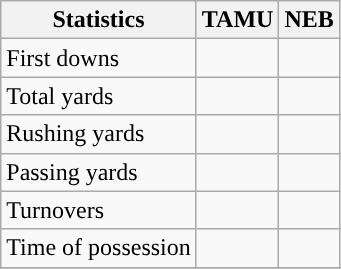<table class="wikitable" style="float: left;">
<tr>
<th>Statistics</th>
<th>TAMU</th>
<th>NEB</th>
</tr>
<tr>
<td>First downs</td>
<td></td>
<td></td>
</tr>
<tr>
<td>Total yards</td>
<td></td>
<td></td>
</tr>
<tr>
<td>Rushing yards</td>
<td></td>
<td></td>
</tr>
<tr>
<td>Passing yards</td>
<td></td>
<td></td>
</tr>
<tr>
<td>Turnovers</td>
<td></td>
<td></td>
</tr>
<tr>
<td>Time of possession</td>
<td></td>
<td></td>
</tr>
<tr>
</tr>
</table>
